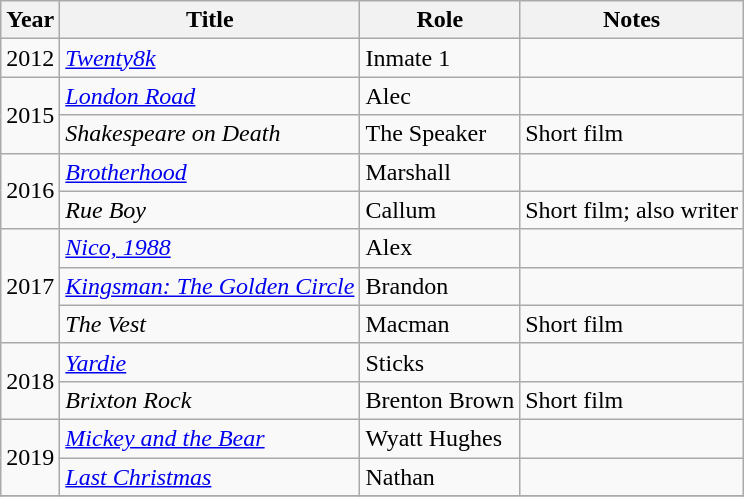<table class="wikitable plainrowheaders sortable">
<tr>
<th scope="col">Year</th>
<th scope="col">Title</th>
<th scope="col">Role</th>
<th class="unsortable">Notes</th>
</tr>
<tr>
<td>2012</td>
<td><em><a href='#'>Twenty8k</a></em></td>
<td>Inmate 1</td>
<td></td>
</tr>
<tr>
<td rowspan="2">2015</td>
<td><em><a href='#'>London Road</a></em></td>
<td>Alec</td>
<td></td>
</tr>
<tr>
<td><em>Shakespeare on Death</em></td>
<td>The Speaker</td>
<td>Short film</td>
</tr>
<tr>
<td rowspan="2">2016</td>
<td><em><a href='#'>Brotherhood</a></em></td>
<td>Marshall</td>
<td></td>
</tr>
<tr>
<td><em>Rue Boy</em></td>
<td>Callum</td>
<td>Short film; also writer</td>
</tr>
<tr>
<td rowspan="3">2017</td>
<td><em><a href='#'>Nico, 1988</a></em></td>
<td>Alex</td>
<td></td>
</tr>
<tr>
<td><em><a href='#'>Kingsman: The Golden Circle</a></em></td>
<td>Brandon</td>
<td></td>
</tr>
<tr>
<td><em>The Vest</em></td>
<td>Macman</td>
<td>Short film</td>
</tr>
<tr>
<td rowspan="2">2018</td>
<td><em><a href='#'>Yardie</a></em></td>
<td>Sticks</td>
<td></td>
</tr>
<tr>
<td><em>Brixton Rock</em></td>
<td>Brenton Brown</td>
<td>Short film</td>
</tr>
<tr>
<td rowspan="2">2019</td>
<td><em><a href='#'>Mickey and the Bear</a></em></td>
<td>Wyatt Hughes</td>
<td></td>
</tr>
<tr>
<td><em><a href='#'>Last Christmas</a></em></td>
<td>Nathan</td>
<td></td>
</tr>
<tr>
</tr>
</table>
